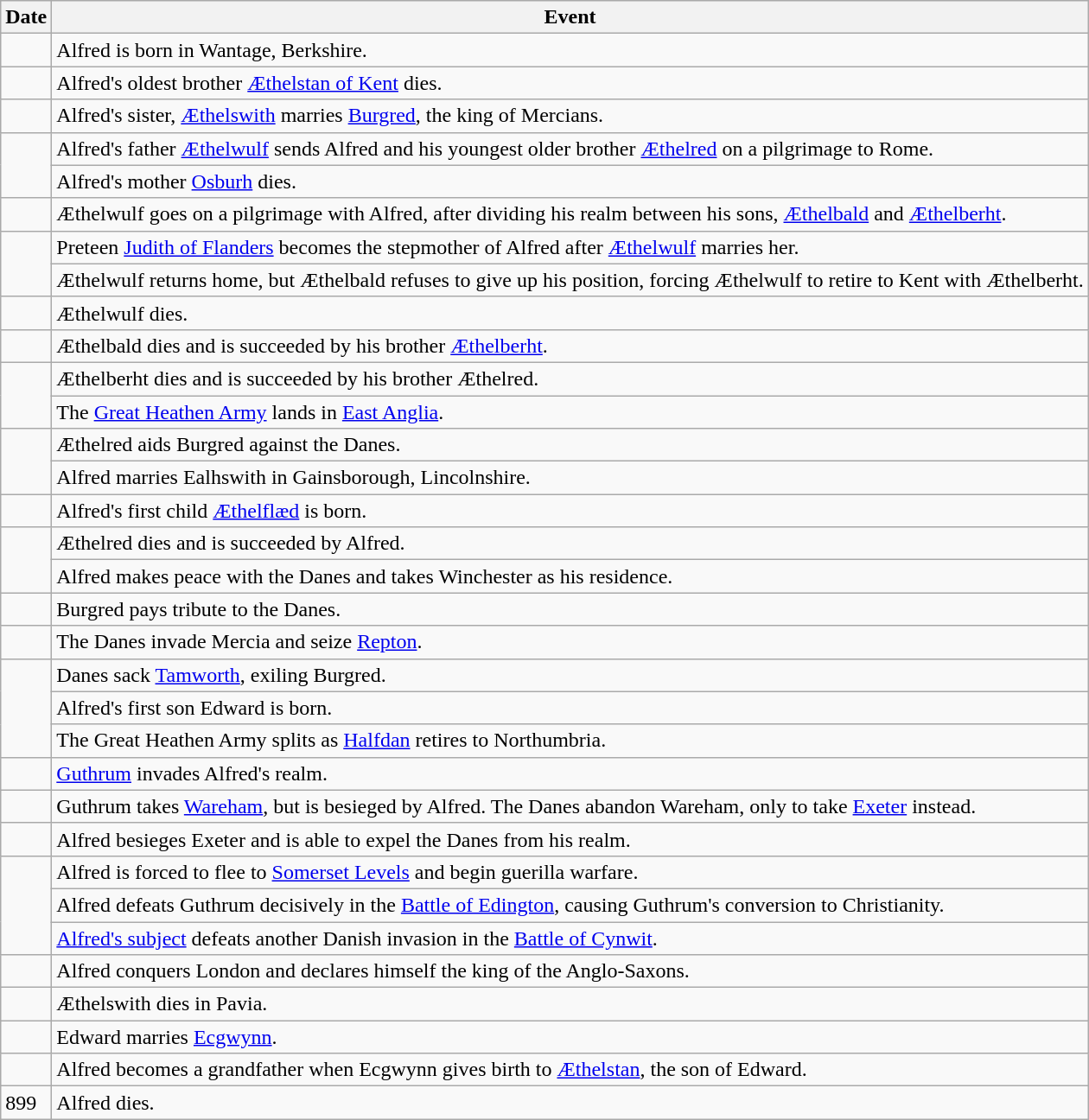<table class="wikitable">
<tr>
<th>Date</th>
<th>Event</th>
</tr>
<tr>
<td></td>
<td>Alfred is born in Wantage, Berkshire.</td>
</tr>
<tr>
<td></td>
<td>Alfred's oldest brother <a href='#'>Æthelstan of Kent</a> dies.</td>
</tr>
<tr>
<td></td>
<td>Alfred's sister, <a href='#'>Æthelswith</a> marries <a href='#'>Burgred</a>, the king of Mercians.</td>
</tr>
<tr>
<td rowspan="2"></td>
<td>Alfred's father <a href='#'>Æthelwulf</a> sends Alfred and his youngest older brother <a href='#'>Æthelred</a> on a pilgrimage to Rome.</td>
</tr>
<tr>
<td>Alfred's mother <a href='#'>Osburh</a> dies.</td>
</tr>
<tr>
<td></td>
<td>Æthelwulf goes on a pilgrimage with Alfred, after dividing his realm between his sons, <a href='#'>Æthelbald</a> and <a href='#'>Æthelberht</a>.</td>
</tr>
<tr>
<td rowspan="2"></td>
<td>Preteen <a href='#'>Judith of Flanders</a> becomes the stepmother of Alfred after <a href='#'>Æthelwulf</a> marries her.</td>
</tr>
<tr>
<td>Æthelwulf returns home, but Æthelbald refuses to give up his position, forcing Æthelwulf to retire to Kent with Æthelberht.</td>
</tr>
<tr>
<td></td>
<td>Æthelwulf dies.</td>
</tr>
<tr>
<td></td>
<td>Æthelbald dies and is succeeded by his brother <a href='#'>Æthelberht</a>.</td>
</tr>
<tr>
<td rowspan="2"></td>
<td>Æthelberht dies and is succeeded by his brother Æthelred.</td>
</tr>
<tr>
<td>The <a href='#'>Great Heathen Army</a> lands in <a href='#'>East Anglia</a>.</td>
</tr>
<tr>
<td rowspan="2"></td>
<td>Æthelred aids Burgred against the Danes.</td>
</tr>
<tr>
<td>Alfred marries Ealhswith in Gainsborough, Lincolnshire.</td>
</tr>
<tr>
<td></td>
<td>Alfred's first child <a href='#'>Æthelflæd</a> is born.</td>
</tr>
<tr>
<td rowspan="2"></td>
<td>Æthelred dies and is succeeded by Alfred.</td>
</tr>
<tr>
<td>Alfred makes peace with the Danes and takes Winchester as his residence.</td>
</tr>
<tr>
<td></td>
<td>Burgred pays tribute to the Danes.</td>
</tr>
<tr>
<td></td>
<td>The Danes invade Mercia and seize <a href='#'>Repton</a>.</td>
</tr>
<tr>
<td rowspan="3"></td>
<td>Danes sack <a href='#'>Tamworth</a>, exiling Burgred.</td>
</tr>
<tr>
<td>Alfred's first son Edward is born.</td>
</tr>
<tr>
<td>The Great Heathen Army splits as <a href='#'>Halfdan</a> retires to Northumbria.</td>
</tr>
<tr>
<td></td>
<td><a href='#'>Guthrum</a> invades Alfred's realm.</td>
</tr>
<tr>
<td></td>
<td>Guthrum takes <a href='#'>Wareham</a>, but is besieged by Alfred. The Danes abandon Wareham, only to take <a href='#'>Exeter</a> instead.</td>
</tr>
<tr>
<td></td>
<td>Alfred besieges Exeter and is able to expel the Danes from his realm.</td>
</tr>
<tr>
<td rowspan="3"></td>
<td>Alfred is forced to flee to <a href='#'>Somerset Levels</a> and begin guerilla warfare.</td>
</tr>
<tr>
<td>Alfred defeats Guthrum decisively in the <a href='#'>Battle of Edington</a>, causing Guthrum's conversion to Christianity.</td>
</tr>
<tr>
<td><a href='#'>Alfred's subject</a> defeats another Danish invasion in the <a href='#'>Battle of Cynwit</a>.</td>
</tr>
<tr>
<td></td>
<td>Alfred conquers London and declares himself the king of the Anglo-Saxons.</td>
</tr>
<tr>
<td></td>
<td>Æthelswith dies in Pavia.</td>
</tr>
<tr>
<td></td>
<td>Edward marries <a href='#'>Ecgwynn</a>.</td>
</tr>
<tr>
<td></td>
<td>Alfred becomes a grandfather when Ecgwynn gives birth to <a href='#'>Æthelstan</a>, the son of Edward.</td>
</tr>
<tr>
<td>899</td>
<td>Alfred dies.</td>
</tr>
</table>
